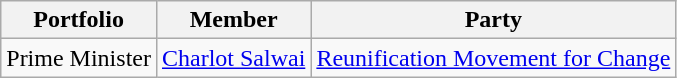<table class="wikitable">
<tr>
<th>Portfolio</th>
<th>Member</th>
<th>Party</th>
</tr>
<tr>
<td>Prime Minister</td>
<td><a href='#'>Charlot Salwai</a></td>
<td><a href='#'>Reunification Movement for Change</a></td>
</tr>
</table>
